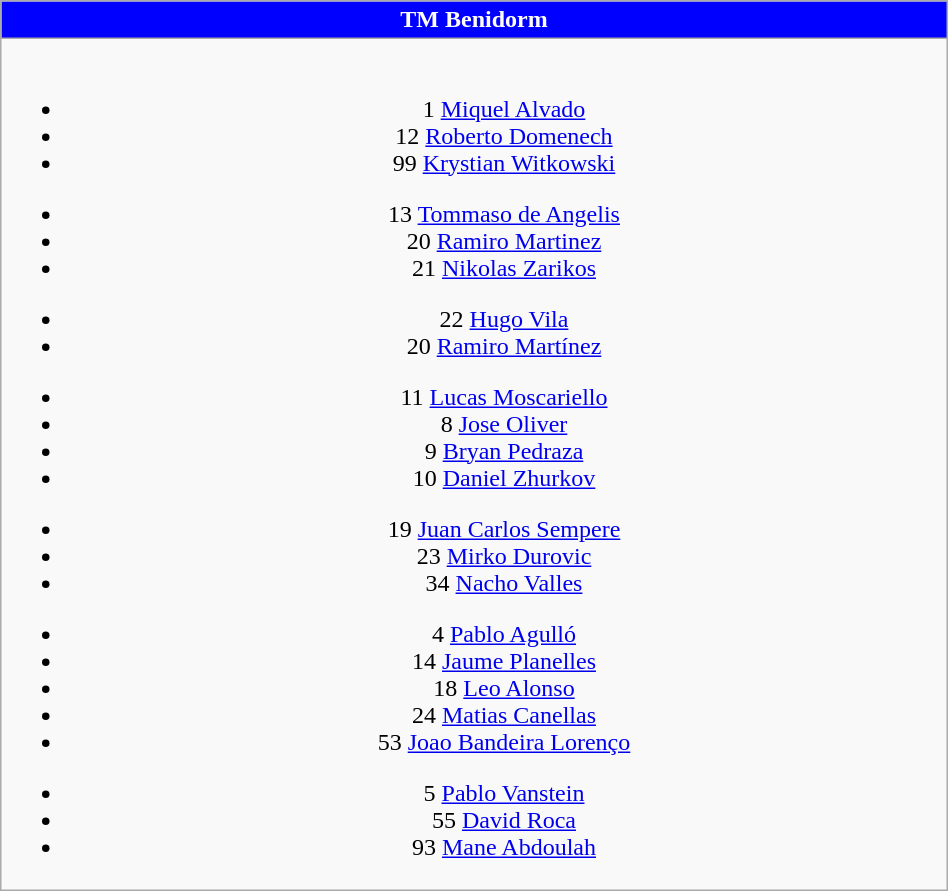<table class="wikitable" style="font-size:100%; text-align:center;" width=50%>
<tr>
<th colspan=5 style="background-color:#0000FF;color:white;text-align:center;">TM Benidorm</th>
</tr>
<tr>
<td><br>
<ul><li>1  <a href='#'>Miquel Alvado</a></li><li>12  <a href='#'>Roberto Domenech</a></li><li>99  <a href='#'>Krystian Witkowski</a></li></ul><ul><li>13  <a href='#'>Tommaso de Angelis</a></li><li>20  <a href='#'>Ramiro Martinez</a></li><li>21  <a href='#'>Nikolas Zarikos</a></li></ul><ul><li>22  <a href='#'>Hugo Vila</a></li><li>20  <a href='#'>Ramiro Martínez</a></li></ul><ul><li>11  <a href='#'>Lucas Moscariello</a></li><li>8  <a href='#'>Jose Oliver</a></li><li>9  <a href='#'>Bryan Pedraza</a></li><li>10  <a href='#'>Daniel Zhurkov</a></li></ul><ul><li>19  <a href='#'>Juan Carlos Sempere</a></li><li>23  <a href='#'>Mirko Durovic</a></li><li>34  <a href='#'>Nacho Valles</a></li></ul><ul><li>4  <a href='#'>Pablo Agulló</a></li><li>14  <a href='#'>Jaume Planelles</a></li><li>18  <a href='#'>Leo Alonso</a></li><li>24  <a href='#'>Matias Canellas</a></li><li>53  <a href='#'>Joao Bandeira Lorenço</a></li></ul><ul><li>5  <a href='#'>Pablo Vanstein</a></li><li>55  <a href='#'>David Roca</a></li><li>93  <a href='#'>Mane Abdoulah</a></li></ul></td>
</tr>
</table>
